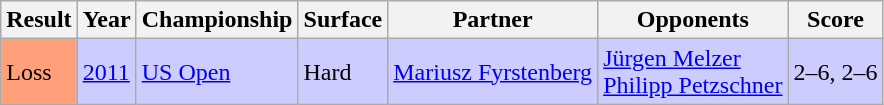<table class="sortable wikitable">
<tr>
<th>Result</th>
<th>Year</th>
<th>Championship</th>
<th>Surface</th>
<th>Partner</th>
<th>Opponents</th>
<th class="unsortable">Score</th>
</tr>
<tr bgcolor=#CCCCFF>
<td style="background:#ffa07a;">Loss</td>
<td><a href='#'>2011</a></td>
<td><a href='#'>US Open</a></td>
<td>Hard</td>
<td> <a href='#'>Mariusz Fyrstenberg</a></td>
<td> <a href='#'>Jürgen Melzer</a><br> <a href='#'>Philipp Petzschner</a></td>
<td>2–6, 2–6</td>
</tr>
</table>
